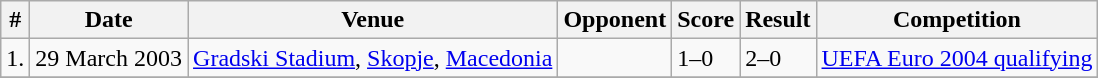<table class="wikitable">
<tr>
<th>#</th>
<th>Date</th>
<th>Venue</th>
<th>Opponent</th>
<th>Score</th>
<th>Result</th>
<th>Competition</th>
</tr>
<tr>
<td>1.</td>
<td>29 March 2003</td>
<td><a href='#'>Gradski Stadium</a>, <a href='#'>Skopje</a>, <a href='#'>Macedonia</a></td>
<td></td>
<td>1–0</td>
<td>2–0</td>
<td><a href='#'>UEFA Euro 2004 qualifying</a></td>
</tr>
<tr>
</tr>
</table>
